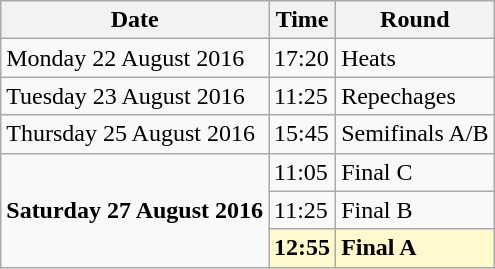<table class="wikitable">
<tr>
<th>Date</th>
<th>Time</th>
<th>Round</th>
</tr>
<tr>
<td>Monday 22 August 2016</td>
<td>17:20</td>
<td>Heats</td>
</tr>
<tr>
<td>Tuesday 23 August 2016</td>
<td>11:25</td>
<td>Repechages</td>
</tr>
<tr>
<td>Thursday 25 August 2016</td>
<td>15:45</td>
<td>Semifinals A/B</td>
</tr>
<tr>
<td rowspan=3><strong>Saturday 27 August 2016</strong></td>
<td>11:05</td>
<td>Final C</td>
</tr>
<tr>
<td>11:25</td>
<td>Final B</td>
</tr>
<tr>
<td style=background:lemonchiffon><strong>12:55</strong></td>
<td style=background:lemonchiffon><strong>Final A</strong></td>
</tr>
</table>
